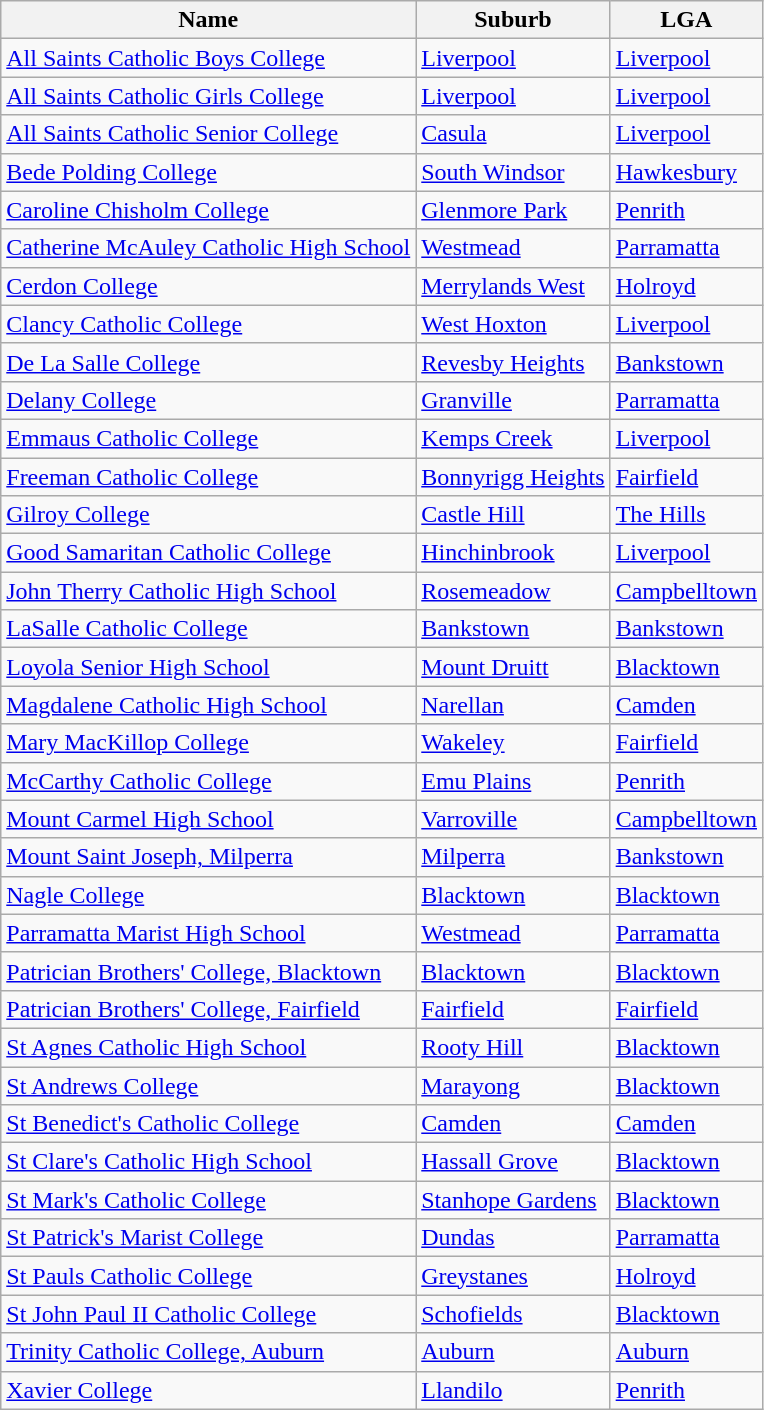<table class="wikitable sortable">
<tr>
<th>Name</th>
<th>Suburb</th>
<th>LGA</th>
</tr>
<tr>
<td><a href='#'>All Saints Catholic Boys College</a></td>
<td><a href='#'>Liverpool</a></td>
<td><a href='#'>Liverpool</a></td>
</tr>
<tr>
<td><a href='#'>All Saints Catholic Girls College</a></td>
<td><a href='#'>Liverpool</a></td>
<td><a href='#'>Liverpool</a></td>
</tr>
<tr>
<td><a href='#'>All Saints Catholic Senior College</a></td>
<td><a href='#'>Casula</a></td>
<td><a href='#'>Liverpool</a></td>
</tr>
<tr>
<td><a href='#'>Bede Polding College</a></td>
<td><a href='#'>South Windsor</a></td>
<td><a href='#'>Hawkesbury</a></td>
</tr>
<tr>
<td><a href='#'>Caroline Chisholm College</a></td>
<td><a href='#'>Glenmore Park</a></td>
<td><a href='#'>Penrith</a></td>
</tr>
<tr>
<td><a href='#'>Catherine McAuley Catholic High School</a></td>
<td><a href='#'>Westmead</a></td>
<td><a href='#'>Parramatta</a></td>
</tr>
<tr>
<td><a href='#'>Cerdon College</a></td>
<td><a href='#'>Merrylands West</a></td>
<td><a href='#'>Holroyd</a></td>
</tr>
<tr>
<td><a href='#'>Clancy Catholic College</a></td>
<td><a href='#'>West Hoxton</a></td>
<td><a href='#'>Liverpool</a></td>
</tr>
<tr>
<td><a href='#'>De La Salle College</a></td>
<td><a href='#'>Revesby Heights</a></td>
<td><a href='#'>Bankstown</a></td>
</tr>
<tr>
<td><a href='#'>Delany College</a></td>
<td><a href='#'>Granville</a></td>
<td><a href='#'>Parramatta</a></td>
</tr>
<tr>
<td><a href='#'>Emmaus Catholic College</a></td>
<td><a href='#'>Kemps Creek</a></td>
<td><a href='#'>Liverpool</a></td>
</tr>
<tr>
<td><a href='#'>Freeman Catholic College</a></td>
<td><a href='#'>Bonnyrigg Heights</a></td>
<td><a href='#'>Fairfield</a></td>
</tr>
<tr>
<td><a href='#'>Gilroy College</a></td>
<td><a href='#'>Castle Hill</a></td>
<td><a href='#'>The Hills</a></td>
</tr>
<tr>
<td><a href='#'>Good Samaritan Catholic College</a></td>
<td><a href='#'>Hinchinbrook</a></td>
<td><a href='#'>Liverpool</a></td>
</tr>
<tr>
<td><a href='#'>John Therry Catholic High School</a></td>
<td><a href='#'>Rosemeadow</a></td>
<td><a href='#'>Campbelltown</a></td>
</tr>
<tr>
<td><a href='#'>LaSalle Catholic College</a></td>
<td><a href='#'>Bankstown</a></td>
<td><a href='#'>Bankstown</a></td>
</tr>
<tr>
<td><a href='#'>Loyola Senior High School</a></td>
<td><a href='#'>Mount Druitt</a></td>
<td><a href='#'>Blacktown</a></td>
</tr>
<tr>
<td><a href='#'>Magdalene Catholic High School</a></td>
<td><a href='#'>Narellan</a></td>
<td><a href='#'>Camden</a></td>
</tr>
<tr>
<td><a href='#'>Mary MacKillop College</a></td>
<td><a href='#'>Wakeley</a></td>
<td><a href='#'>Fairfield</a></td>
</tr>
<tr>
<td><a href='#'>McCarthy Catholic College</a></td>
<td><a href='#'>Emu Plains</a></td>
<td><a href='#'>Penrith</a></td>
</tr>
<tr>
<td><a href='#'>Mount Carmel High School</a></td>
<td><a href='#'>Varroville</a></td>
<td><a href='#'>Campbelltown</a></td>
</tr>
<tr>
<td><a href='#'>Mount Saint Joseph, Milperra</a></td>
<td><a href='#'>Milperra</a></td>
<td><a href='#'>Bankstown</a></td>
</tr>
<tr>
<td><a href='#'>Nagle College</a></td>
<td><a href='#'>Blacktown</a></td>
<td><a href='#'>Blacktown</a></td>
</tr>
<tr>
<td><a href='#'>Parramatta Marist High School</a></td>
<td><a href='#'>Westmead</a></td>
<td><a href='#'>Parramatta</a></td>
</tr>
<tr>
<td><a href='#'>Patrician Brothers' College, Blacktown</a></td>
<td><a href='#'>Blacktown</a></td>
<td><a href='#'>Blacktown</a></td>
</tr>
<tr>
<td><a href='#'>Patrician Brothers' College, Fairfield</a></td>
<td><a href='#'>Fairfield</a></td>
<td><a href='#'>Fairfield</a></td>
</tr>
<tr>
<td><a href='#'>St Agnes Catholic High School</a></td>
<td><a href='#'>Rooty Hill</a></td>
<td><a href='#'>Blacktown</a></td>
</tr>
<tr>
<td><a href='#'>St Andrews College</a></td>
<td><a href='#'>Marayong</a></td>
<td><a href='#'>Blacktown</a></td>
</tr>
<tr>
<td><a href='#'>St Benedict's Catholic College</a></td>
<td><a href='#'>Camden</a></td>
<td><a href='#'>Camden</a></td>
</tr>
<tr>
<td><a href='#'>St Clare's Catholic High School</a></td>
<td><a href='#'>Hassall Grove</a></td>
<td><a href='#'>Blacktown</a></td>
</tr>
<tr>
<td><a href='#'>St Mark's Catholic College</a></td>
<td><a href='#'>Stanhope Gardens</a></td>
<td><a href='#'>Blacktown</a></td>
</tr>
<tr>
<td><a href='#'>St Patrick's Marist College</a></td>
<td><a href='#'>Dundas</a></td>
<td><a href='#'>Parramatta</a></td>
</tr>
<tr>
<td><a href='#'>St Pauls Catholic College</a></td>
<td><a href='#'>Greystanes</a></td>
<td><a href='#'>Holroyd</a></td>
</tr>
<tr>
<td><a href='#'>St John Paul II Catholic College</a></td>
<td><a href='#'>Schofields</a></td>
<td><a href='#'>Blacktown</a></td>
</tr>
<tr>
<td><a href='#'>Trinity Catholic College, Auburn</a></td>
<td><a href='#'>Auburn</a></td>
<td><a href='#'>Auburn</a></td>
</tr>
<tr>
<td><a href='#'>Xavier College</a></td>
<td><a href='#'>Llandilo</a></td>
<td><a href='#'>Penrith</a></td>
</tr>
</table>
